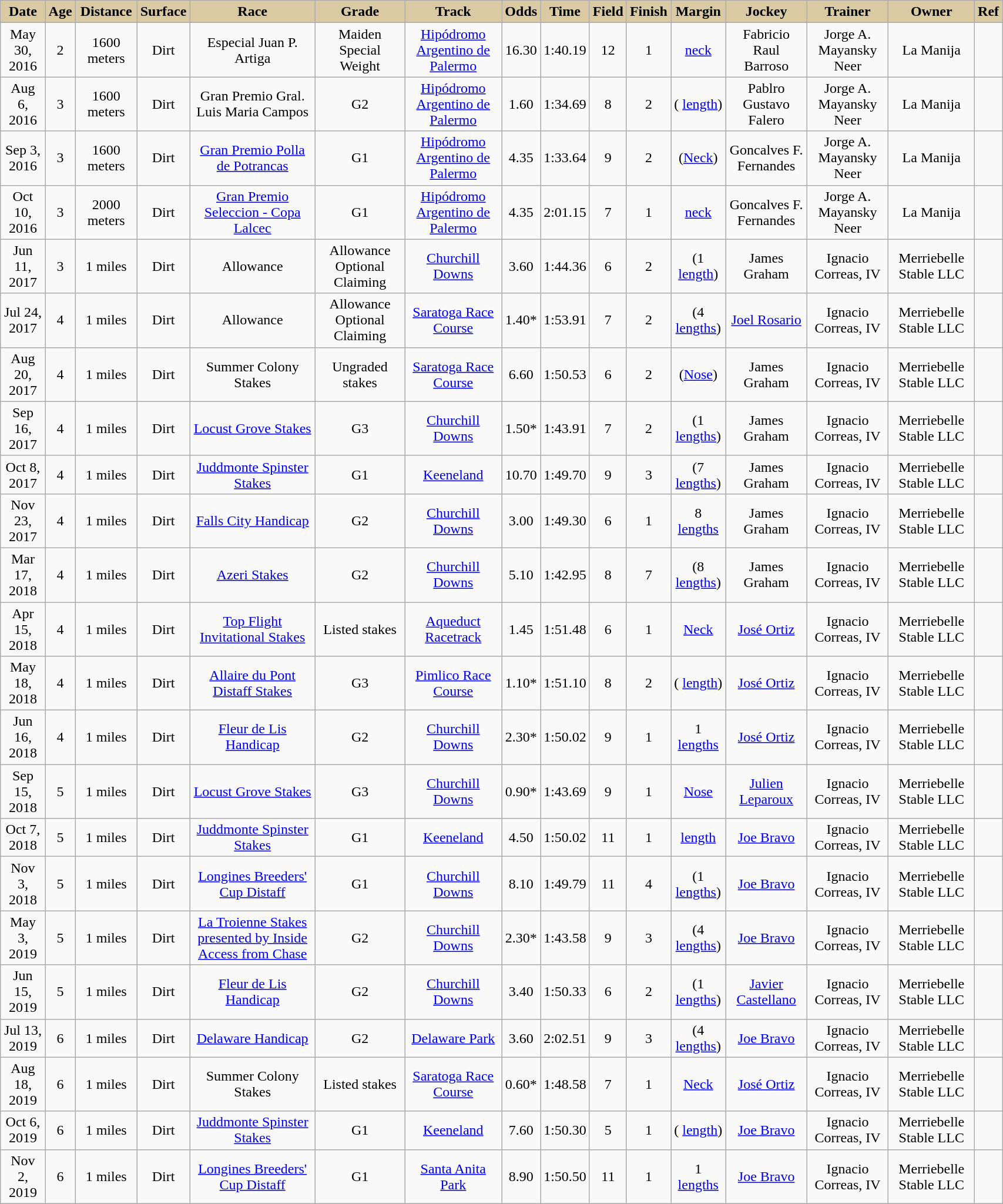<table class="wikitable sortable" style="text-align:center; width:90%">
<tr>
<th scope="col" style="background:#dacaa4;">Date</th>
<th scope="col" style="background:#dacaa4;">Age</th>
<th scope="col" style="background:#dacaa4;">Distance</th>
<th scope="col" style="background:#dacaa4;">Surface</th>
<th scope="col" style="background:#dacaa4;">Race</th>
<th scope="col" style="background:#dacaa4;">Grade</th>
<th scope="col" style="background:#dacaa4;">Track</th>
<th scope="col" style="background:#dacaa4;">Odds</th>
<th scope="col" style="background:#dacaa4;">Time</th>
<th scope="col" style="background:#dacaa4;">Field</th>
<th scope="col" style="background:#dacaa4;">Finish</th>
<th scope="col" style="background:#dacaa4;">Margin</th>
<th scope="col" style="background:#dacaa4;">Jockey</th>
<th scope="col" style="background:#dacaa4;">Trainer</th>
<th scope="col" style="background:#dacaa4;">Owner</th>
<th scope="col" class="unsortable" style="background:#dacaa4;">Ref</th>
</tr>
<tr>
<td>May 30, 2016</td>
<td>2</td>
<td>1600 meters</td>
<td>Dirt</td>
<td>Especial Juan P. Artiga</td>
<td>Maiden Special Weight</td>
<td><a href='#'>Hipódromo Argentino de Palermo</a></td>
<td>16.30</td>
<td>1:40.19</td>
<td>12</td>
<td>1</td>
<td> <a href='#'>neck</a></td>
<td>Fabricio Raul Barroso</td>
<td>Jorge A. Mayansky Neer</td>
<td>La Manija</td>
<td></td>
</tr>
<tr>
<td>Aug 6, 2016</td>
<td>3</td>
<td>1600 meters</td>
<td>Dirt</td>
<td>Gran Premio Gral. Luis Maria Campos</td>
<td>G2</td>
<td><a href='#'>Hipódromo Argentino de Palermo</a></td>
<td>1.60</td>
<td>1:34.69</td>
<td>8</td>
<td>2</td>
<td>( <a href='#'>length</a>)</td>
<td>Pablro Gustavo Falero</td>
<td>Jorge A. Mayansky Neer</td>
<td>La Manija</td>
<td></td>
</tr>
<tr>
<td>Sep 3, 2016</td>
<td>3</td>
<td>1600 meters</td>
<td>Dirt</td>
<td><a href='#'>Gran Premio Polla de Potrancas</a></td>
<td>G1</td>
<td><a href='#'>Hipódromo Argentino de Palermo</a></td>
<td>4.35</td>
<td>1:33.64</td>
<td>9</td>
<td>2</td>
<td>(<a href='#'>Neck</a>)</td>
<td>Goncalves F. Fernandes</td>
<td>Jorge A. Mayansky Neer</td>
<td>La Manija</td>
<td></td>
</tr>
<tr>
<td>Oct 10, 2016</td>
<td>3</td>
<td>2000 meters</td>
<td>Dirt</td>
<td><a href='#'>Gran Premio Seleccion - Copa Lalcec</a></td>
<td>G1</td>
<td><a href='#'>Hipódromo Argentino de Palermo</a></td>
<td>4.35</td>
<td>2:01.15</td>
<td>7</td>
<td>1</td>
<td> <a href='#'>neck</a></td>
<td>Goncalves F. Fernandes</td>
<td>Jorge A. Mayansky Neer</td>
<td>La Manija</td>
<td></td>
</tr>
<tr>
<td>Jun 11, 2017</td>
<td>3</td>
<td>1 miles</td>
<td>Dirt</td>
<td>Allowance</td>
<td>Allowance Optional Claiming</td>
<td><a href='#'>Churchill Downs</a></td>
<td>3.60</td>
<td>1:44.36</td>
<td>6</td>
<td>2</td>
<td>(1 <a href='#'>length</a>)</td>
<td>James Graham</td>
<td>Ignacio Correas, IV</td>
<td>Merriebelle Stable LLC</td>
<td></td>
</tr>
<tr>
<td>Jul 24, 2017</td>
<td>4</td>
<td>1 miles</td>
<td>Dirt</td>
<td>Allowance</td>
<td>Allowance Optional Claiming</td>
<td><a href='#'>Saratoga Race Course</a></td>
<td>1.40*</td>
<td>1:53.91</td>
<td>7</td>
<td>2</td>
<td>(4 <a href='#'>lengths</a>)</td>
<td><a href='#'>Joel Rosario</a></td>
<td>Ignacio Correas, IV</td>
<td>Merriebelle Stable LLC</td>
<td></td>
</tr>
<tr>
<td>Aug 20, 2017</td>
<td>4</td>
<td>1 miles</td>
<td>Dirt</td>
<td>Summer Colony Stakes</td>
<td>Ungraded stakes</td>
<td><a href='#'>Saratoga Race Course</a></td>
<td>6.60</td>
<td>1:50.53</td>
<td>6</td>
<td>2</td>
<td>(<a href='#'>Nose</a>)</td>
<td>James Graham</td>
<td>Ignacio Correas, IV</td>
<td>Merriebelle Stable LLC</td>
<td></td>
</tr>
<tr>
<td>Sep 16, 2017</td>
<td>4</td>
<td>1 miles</td>
<td>Dirt</td>
<td><a href='#'>Locust Grove Stakes</a></td>
<td>G3</td>
<td><a href='#'>Churchill Downs</a></td>
<td>1.50*</td>
<td>1:43.91</td>
<td>7</td>
<td>2</td>
<td>(1 <a href='#'>lengths</a>)</td>
<td>James Graham</td>
<td>Ignacio Correas, IV</td>
<td>Merriebelle Stable LLC</td>
<td></td>
</tr>
<tr>
<td>Oct 8, 2017</td>
<td>4</td>
<td>1 miles</td>
<td>Dirt</td>
<td><a href='#'>Juddmonte Spinster Stakes</a></td>
<td>G1</td>
<td><a href='#'>Keeneland</a></td>
<td>10.70</td>
<td>1:49.70</td>
<td>9</td>
<td>3</td>
<td>(7 <a href='#'>lengths</a>)</td>
<td>James Graham</td>
<td>Ignacio Correas, IV</td>
<td>Merriebelle Stable LLC</td>
<td></td>
</tr>
<tr>
<td>Nov 23, 2017</td>
<td>4</td>
<td>1 miles</td>
<td>Dirt</td>
<td><a href='#'>Falls City Handicap</a></td>
<td>G2</td>
<td><a href='#'>Churchill Downs</a></td>
<td>3.00</td>
<td>1:49.30</td>
<td>6</td>
<td>1</td>
<td>8 <a href='#'>lengths</a></td>
<td>James Graham</td>
<td>Ignacio Correas, IV</td>
<td>Merriebelle Stable LLC</td>
<td></td>
</tr>
<tr>
<td>Mar 17, 2018</td>
<td>4</td>
<td>1 miles</td>
<td>Dirt</td>
<td><a href='#'>Azeri Stakes</a></td>
<td>G2</td>
<td><a href='#'>Churchill Downs</a></td>
<td>5.10</td>
<td>1:42.95</td>
<td>8</td>
<td>7</td>
<td>(8 <a href='#'>lengths</a>)</td>
<td>James Graham</td>
<td>Ignacio Correas, IV</td>
<td>Merriebelle Stable LLC</td>
<td></td>
</tr>
<tr>
<td>Apr 15, 2018</td>
<td>4</td>
<td>1 miles</td>
<td>Dirt</td>
<td><a href='#'>Top Flight Invitational Stakes</a></td>
<td>Listed stakes</td>
<td><a href='#'>Aqueduct Racetrack</a></td>
<td>1.45</td>
<td>1:51.48</td>
<td>6</td>
<td>1</td>
<td><a href='#'>Neck</a></td>
<td><a href='#'>José Ortiz</a></td>
<td>Ignacio Correas, IV</td>
<td>Merriebelle Stable LLC</td>
<td></td>
</tr>
<tr>
<td>May 18, 2018</td>
<td>4</td>
<td>1 miles</td>
<td>Dirt</td>
<td><a href='#'>Allaire du Pont Distaff Stakes</a></td>
<td>G3</td>
<td><a href='#'>Pimlico Race Course</a></td>
<td>1.10*</td>
<td>1:51.10</td>
<td>8</td>
<td>2</td>
<td>( <a href='#'>length</a>)</td>
<td><a href='#'>José Ortiz</a></td>
<td>Ignacio Correas, IV</td>
<td>Merriebelle Stable LLC</td>
<td></td>
</tr>
<tr>
<td>Jun 16, 2018</td>
<td>4</td>
<td>1 miles</td>
<td>Dirt</td>
<td><a href='#'>Fleur de Lis Handicap</a></td>
<td>G2</td>
<td><a href='#'>Churchill Downs</a></td>
<td>2.30*</td>
<td>1:50.02</td>
<td>9</td>
<td>1</td>
<td>1 <a href='#'>lengths</a></td>
<td><a href='#'>José Ortiz</a></td>
<td>Ignacio Correas, IV</td>
<td>Merriebelle Stable LLC</td>
<td></td>
</tr>
<tr>
<td>Sep 15, 2018</td>
<td>5</td>
<td>1 miles</td>
<td>Dirt</td>
<td><a href='#'>Locust Grove Stakes</a></td>
<td>G3</td>
<td><a href='#'>Churchill Downs</a></td>
<td>0.90*</td>
<td>1:43.69</td>
<td>9</td>
<td>1</td>
<td><a href='#'>Nose</a></td>
<td><a href='#'>Julien Leparoux</a></td>
<td>Ignacio Correas, IV</td>
<td>Merriebelle Stable LLC</td>
<td></td>
</tr>
<tr>
<td>Oct 7, 2018</td>
<td>5</td>
<td>1 miles</td>
<td>Dirt</td>
<td><a href='#'>Juddmonte Spinster Stakes</a></td>
<td>G1</td>
<td><a href='#'>Keeneland</a></td>
<td>4.50</td>
<td>1:50.02</td>
<td>11</td>
<td>1</td>
<td> <a href='#'>length</a></td>
<td><a href='#'>Joe Bravo</a></td>
<td>Ignacio Correas, IV</td>
<td>Merriebelle Stable LLC</td>
<td></td>
</tr>
<tr>
<td>Nov 3, 2018</td>
<td>5</td>
<td>1 miles</td>
<td>Dirt</td>
<td><a href='#'>Longines Breeders' Cup Distaff</a></td>
<td>G1</td>
<td><a href='#'>Churchill Downs</a></td>
<td>8.10</td>
<td>1:49.79</td>
<td>11</td>
<td>4</td>
<td>(1 <a href='#'>lengths</a>)</td>
<td><a href='#'>Joe Bravo</a></td>
<td>Ignacio Correas, IV</td>
<td>Merriebelle Stable LLC</td>
<td></td>
</tr>
<tr>
<td>May 3, 2019</td>
<td>5</td>
<td>1 miles</td>
<td>Dirt</td>
<td><a href='#'>La Troienne Stakes presented by Inside Access from Chase</a></td>
<td>G2</td>
<td><a href='#'>Churchill Downs</a></td>
<td>2.30*</td>
<td>1:43.58</td>
<td>9</td>
<td>3</td>
<td>(4 <a href='#'>lengths</a>)</td>
<td><a href='#'>Joe Bravo</a></td>
<td>Ignacio Correas, IV</td>
<td>Merriebelle Stable LLC</td>
<td></td>
</tr>
<tr>
<td>Jun 15, 2019</td>
<td>5</td>
<td>1 miles</td>
<td>Dirt</td>
<td><a href='#'>Fleur de Lis Handicap</a></td>
<td>G2</td>
<td><a href='#'>Churchill Downs</a></td>
<td>3.40</td>
<td>1:50.33</td>
<td>6</td>
<td>2</td>
<td>(1 <a href='#'>lengths</a>)</td>
<td><a href='#'>Javier Castellano</a></td>
<td>Ignacio Correas, IV</td>
<td>Merriebelle Stable LLC</td>
<td></td>
</tr>
<tr>
<td>Jul 13, 2019</td>
<td>6</td>
<td>1 miles</td>
<td>Dirt</td>
<td><a href='#'>Delaware Handicap</a></td>
<td>G2</td>
<td><a href='#'>Delaware Park</a></td>
<td>3.60</td>
<td>2:02.51</td>
<td>9</td>
<td>3</td>
<td>(4 <a href='#'>lengths</a>)</td>
<td><a href='#'>Joe Bravo</a></td>
<td>Ignacio Correas, IV</td>
<td>Merriebelle Stable LLC</td>
<td></td>
</tr>
<tr>
<td>Aug 18, 2019</td>
<td>6</td>
<td>1 miles</td>
<td>Dirt</td>
<td>Summer Colony Stakes</td>
<td>Listed stakes</td>
<td><a href='#'>Saratoga Race Course</a></td>
<td>0.60*</td>
<td>1:48.58</td>
<td>7</td>
<td>1</td>
<td><a href='#'>Neck</a></td>
<td><a href='#'>José Ortiz</a></td>
<td>Ignacio Correas, IV</td>
<td>Merriebelle Stable LLC</td>
<td></td>
</tr>
<tr>
<td>Oct 6, 2019</td>
<td>6</td>
<td>1 miles</td>
<td>Dirt</td>
<td><a href='#'>Juddmonte Spinster Stakes</a></td>
<td>G1</td>
<td><a href='#'>Keeneland</a></td>
<td>7.60</td>
<td>1:50.30</td>
<td>5</td>
<td>1</td>
<td>( <a href='#'>length</a>)</td>
<td><a href='#'>Joe Bravo</a></td>
<td>Ignacio Correas, IV</td>
<td>Merriebelle Stable LLC</td>
<td></td>
</tr>
<tr>
<td>Nov 2, 2019</td>
<td>6</td>
<td>1 miles</td>
<td>Dirt</td>
<td><a href='#'>Longines Breeders' Cup Distaff</a></td>
<td>G1</td>
<td><a href='#'>Santa Anita Park</a></td>
<td>8.90</td>
<td>1:50.50</td>
<td>11</td>
<td>1</td>
<td>1 <a href='#'>lengths</a></td>
<td><a href='#'>Joe Bravo</a></td>
<td>Ignacio Correas, IV</td>
<td>Merriebelle Stable LLC</td>
<td></td>
</tr>
</table>
